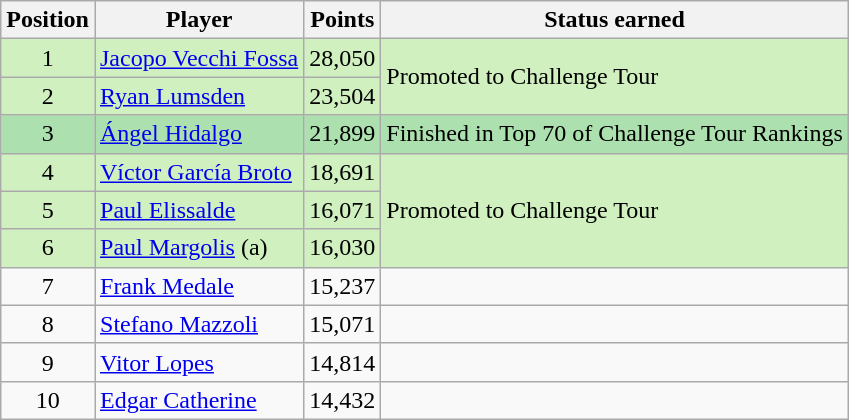<table class=wikitable>
<tr>
<th>Position</th>
<th>Player</th>
<th>Points</th>
<th>Status earned</th>
</tr>
<tr style="background:#D0F0C0;">
<td align=center>1</td>
<td> <a href='#'>Jacopo Vecchi Fossa</a></td>
<td align=center>28,050</td>
<td rowspan=2>Promoted to Challenge Tour</td>
</tr>
<tr style="background:#D0F0C0;">
<td align=center>2</td>
<td> <a href='#'>Ryan Lumsden</a></td>
<td align=center>23,504</td>
</tr>
<tr style="background:#ACE1AF;">
<td align=center>3</td>
<td> <a href='#'>Ángel Hidalgo</a></td>
<td align=center>21,899</td>
<td>Finished in Top 70 of Challenge Tour Rankings</td>
</tr>
<tr style="background:#D0F0C0;">
<td align=center>4</td>
<td> <a href='#'>Víctor García Broto</a></td>
<td align=center>18,691</td>
<td rowspan=3>Promoted to Challenge Tour</td>
</tr>
<tr style="background:#D0F0C0;">
<td align=center>5</td>
<td> <a href='#'>Paul Elissalde</a></td>
<td align=center>16,071</td>
</tr>
<tr style="background:#D0F0C0;">
<td align=center>6</td>
<td> <a href='#'>Paul Margolis</a> (a)</td>
<td align=center>16,030</td>
</tr>
<tr>
<td align=center>7</td>
<td> <a href='#'>Frank Medale</a></td>
<td align=center>15,237</td>
<td></td>
</tr>
<tr>
<td align=center>8</td>
<td> <a href='#'>Stefano Mazzoli</a></td>
<td align=center>15,071</td>
<td></td>
</tr>
<tr>
<td align=center>9</td>
<td> <a href='#'>Vitor Lopes</a></td>
<td align=center>14,814</td>
<td></td>
</tr>
<tr>
<td align=center>10</td>
<td> <a href='#'>Edgar Catherine</a></td>
<td align=center>14,432</td>
<td></td>
</tr>
</table>
